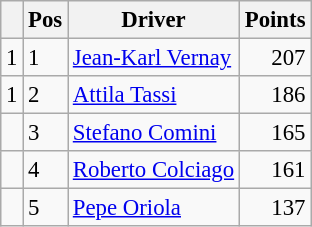<table class="wikitable" style="font-size: 95%;">
<tr>
<th></th>
<th>Pos</th>
<th>Driver</th>
<th>Points</th>
</tr>
<tr>
<td align="left"> 1</td>
<td>1</td>
<td> <a href='#'>Jean-Karl Vernay</a></td>
<td align="right">207</td>
</tr>
<tr>
<td align="left"> 1</td>
<td>2</td>
<td> <a href='#'>Attila Tassi</a></td>
<td align="right">186</td>
</tr>
<tr>
<td align="left"></td>
<td>3</td>
<td> <a href='#'>Stefano Comini</a></td>
<td align="right">165</td>
</tr>
<tr>
<td align="left"></td>
<td>4</td>
<td> <a href='#'>Roberto Colciago</a></td>
<td align="right">161</td>
</tr>
<tr>
<td align="left"></td>
<td>5</td>
<td> <a href='#'>Pepe Oriola</a></td>
<td align="right">137</td>
</tr>
</table>
